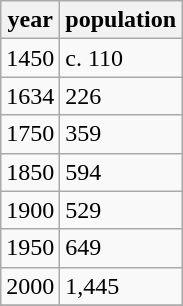<table class="wikitable">
<tr>
<th>year</th>
<th>population</th>
</tr>
<tr>
<td>1450</td>
<td>c. 110</td>
</tr>
<tr>
<td>1634</td>
<td>226</td>
</tr>
<tr>
<td>1750</td>
<td>359</td>
</tr>
<tr>
<td>1850</td>
<td>594</td>
</tr>
<tr>
<td>1900</td>
<td>529</td>
</tr>
<tr>
<td>1950</td>
<td>649</td>
</tr>
<tr>
<td>2000</td>
<td>1,445</td>
</tr>
<tr>
</tr>
</table>
